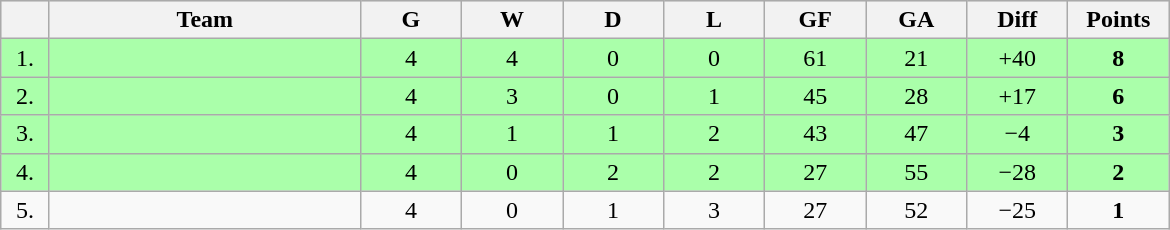<table class=wikitable style="text-align:center">
<tr bgcolor="#DCDCDC">
<th width="25"></th>
<th width="200">Team</th>
<th width="60">G</th>
<th width="60">W</th>
<th width="60">D</th>
<th width="60">L</th>
<th width="60">GF</th>
<th width="60">GA</th>
<th width="60">Diff</th>
<th width="60">Points</th>
</tr>
<tr bgcolor=#AAFFAA>
<td>1.</td>
<td align=left></td>
<td>4</td>
<td>4</td>
<td>0</td>
<td>0</td>
<td>61</td>
<td>21</td>
<td>+40</td>
<td><strong>8</strong></td>
</tr>
<tr bgcolor=#AAFFAA>
<td>2.</td>
<td align=left></td>
<td>4</td>
<td>3</td>
<td>0</td>
<td>1</td>
<td>45</td>
<td>28</td>
<td>+17</td>
<td><strong>6</strong></td>
</tr>
<tr bgcolor=#AAFFAA>
<td>3.</td>
<td align=left></td>
<td>4</td>
<td>1</td>
<td>1</td>
<td>2</td>
<td>43</td>
<td>47</td>
<td>−4</td>
<td><strong>3</strong></td>
</tr>
<tr bgcolor=#AAFFAA>
<td>4.</td>
<td align=left></td>
<td>4</td>
<td>0</td>
<td>2</td>
<td>2</td>
<td>27</td>
<td>55</td>
<td>−28</td>
<td><strong>2</strong></td>
</tr>
<tr>
<td>5.</td>
<td align=left></td>
<td>4</td>
<td>0</td>
<td>1</td>
<td>3</td>
<td>27</td>
<td>52</td>
<td>−25</td>
<td><strong>1</strong></td>
</tr>
</table>
